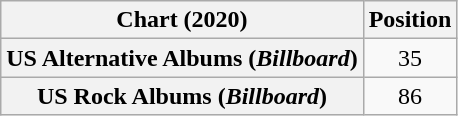<table class="wikitable sortable plainrowheaders">
<tr>
<th scope="col">Chart (2020)</th>
<th scope="col">Position</th>
</tr>
<tr>
<th scope="row">US Alternative Albums (<em>Billboard</em>)</th>
<td align="center">35</td>
</tr>
<tr>
<th scope="row">US Rock Albums (<em>Billboard</em>)</th>
<td align="center">86</td>
</tr>
</table>
